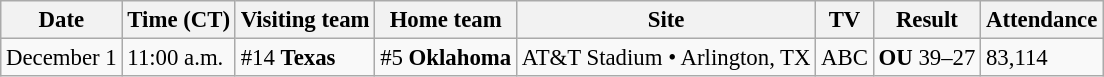<table class="wikitable" style="font-size:95%;">
<tr>
<th>Date</th>
<th>Time (CT)</th>
<th>Visiting team</th>
<th>Home team</th>
<th>Site</th>
<th>TV</th>
<th>Result</th>
<th>Attendance</th>
</tr>
<tr bgcolor=>
<td>December 1</td>
<td>11:00 a.m.</td>
<td>#14 <strong>Texas</strong></td>
<td>#5 <strong>Oklahoma</strong></td>
<td>AT&T Stadium • Arlington, TX</td>
<td>ABC</td>
<td><strong>OU</strong> 39–27</td>
<td>83,114</td>
</tr>
</table>
